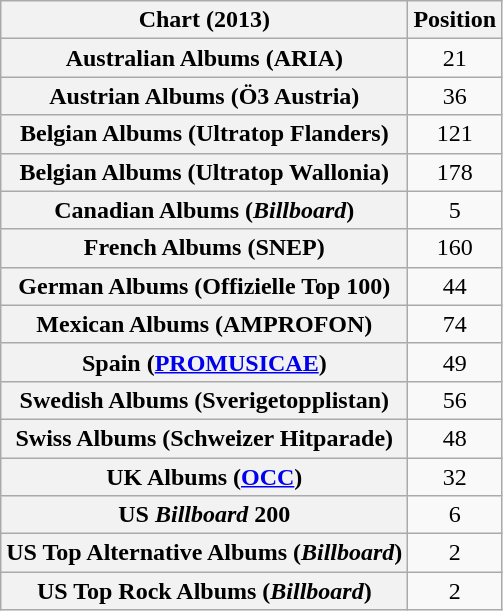<table class="wikitable plainrowheaders sortable" style="text-align:center;">
<tr>
<th>Chart (2013)</th>
<th>Position</th>
</tr>
<tr>
<th scope="row">Australian Albums (ARIA)</th>
<td>21</td>
</tr>
<tr>
<th scope="row">Austrian Albums (Ö3 Austria)</th>
<td>36</td>
</tr>
<tr>
<th scope="row">Belgian Albums (Ultratop Flanders)</th>
<td>121</td>
</tr>
<tr>
<th scope="row">Belgian Albums (Ultratop Wallonia)</th>
<td>178</td>
</tr>
<tr>
<th scope="row">Canadian Albums (<em>Billboard</em>)</th>
<td>5</td>
</tr>
<tr>
<th scope="row">French Albums (SNEP)</th>
<td>160</td>
</tr>
<tr>
<th scope="row">German Albums (Offizielle Top 100)</th>
<td>44</td>
</tr>
<tr>
<th scope="row">Mexican Albums (AMPROFON)</th>
<td align="center">74</td>
</tr>
<tr>
<th scope="row">Spain (<a href='#'>PROMUSICAE</a>)</th>
<td style="text-align:center;">49</td>
</tr>
<tr>
<th scope="row">Swedish Albums (Sverigetopplistan)</th>
<td>56</td>
</tr>
<tr>
<th scope="row">Swiss Albums (Schweizer Hitparade)</th>
<td>48</td>
</tr>
<tr>
<th scope="row">UK Albums (<a href='#'>OCC</a>)</th>
<td>32</td>
</tr>
<tr>
<th scope="row">US <em>Billboard</em> 200</th>
<td>6</td>
</tr>
<tr>
<th scope="row">US Top Alternative Albums (<em>Billboard</em>)</th>
<td>2</td>
</tr>
<tr>
<th scope="row">US Top Rock Albums (<em>Billboard</em>)</th>
<td>2</td>
</tr>
</table>
